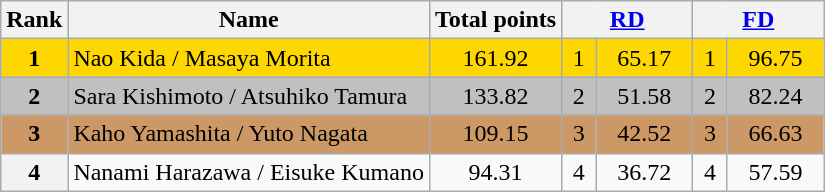<table class="wikitable sortable">
<tr>
<th>Rank</th>
<th>Name</th>
<th>Total points</th>
<th colspan="2" width="80px"><a href='#'>RD</a></th>
<th colspan="2" width="80px"><a href='#'>FD</a></th>
</tr>
<tr bgcolor="gold">
<td align="center"><strong>1</strong></td>
<td>Nao Kida / Masaya Morita</td>
<td align="center">161.92</td>
<td align="center">1</td>
<td align="center">65.17</td>
<td align="center">1</td>
<td align="center">96.75</td>
</tr>
<tr bgcolor="silver">
<td align="center"><strong>2</strong></td>
<td>Sara Kishimoto / Atsuhiko Tamura</td>
<td align="center">133.82</td>
<td align="center">2</td>
<td align="center">51.58</td>
<td align="center">2</td>
<td align="center">82.24</td>
</tr>
<tr bgcolor="cc9966">
<td align="center"><strong>3</strong></td>
<td>Kaho Yamashita / Yuto Nagata</td>
<td align="center">109.15</td>
<td align="center">3</td>
<td align="center">42.52</td>
<td align="center">3</td>
<td align="center">66.63</td>
</tr>
<tr>
<th>4</th>
<td>Nanami Harazawa / Eisuke Kumano</td>
<td align="center">94.31</td>
<td align="center">4</td>
<td align="center">36.72</td>
<td align="center">4</td>
<td align="center">57.59</td>
</tr>
</table>
